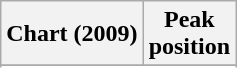<table class="wikitable sortable plainrowheaders">
<tr>
<th scope="col">Chart (2009)</th>
<th scope="col">Peak<br>position</th>
</tr>
<tr>
</tr>
<tr>
</tr>
<tr>
</tr>
<tr>
</tr>
<tr>
</tr>
</table>
